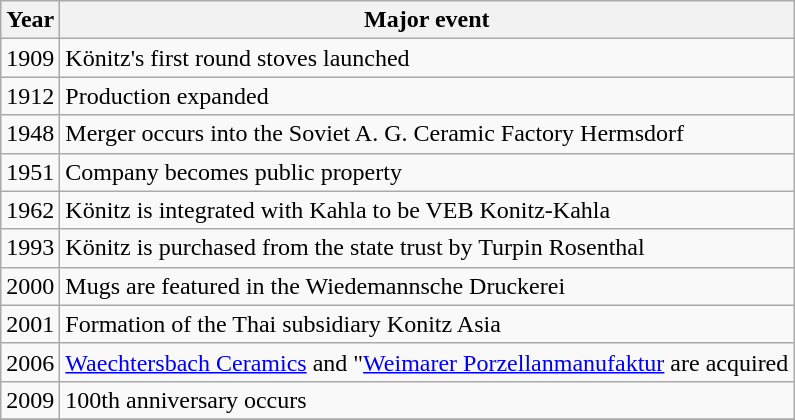<table class="wikitable">
<tr>
<th>Year</th>
<th>Major event</th>
</tr>
<tr>
<td>1909</td>
<td>Könitz's first round stoves launched  <br></td>
</tr>
<tr>
<td>1912</td>
<td>Production expanded<br></td>
</tr>
<tr>
<td>1948</td>
<td>Merger occurs into the Soviet A. G. Ceramic Factory Hermsdorf <br></td>
</tr>
<tr>
<td>1951</td>
<td>Company becomes public property<br></td>
</tr>
<tr>
<td>1962</td>
<td>Könitz is integrated with Kahla to be VEB Konitz-Kahla <br></td>
</tr>
<tr>
<td>1993</td>
<td>Könitz is purchased from the state trust by Turpin Rosenthal<br></td>
</tr>
<tr>
<td>2000</td>
<td>Mugs are featured in the Wiedemannsche Druckerei<br></td>
</tr>
<tr>
<td>2001</td>
<td>Formation of the Thai subsidiary Konitz Asia<br></td>
</tr>
<tr>
<td>2006</td>
<td><a href='#'>Waechtersbach Ceramics</a> and "<a href='#'>Weimarer Porzellanmanufaktur</a> are acquired<br></td>
</tr>
<tr>
<td>2009</td>
<td>100th anniversary occurs <br></td>
</tr>
<tr>
</tr>
</table>
